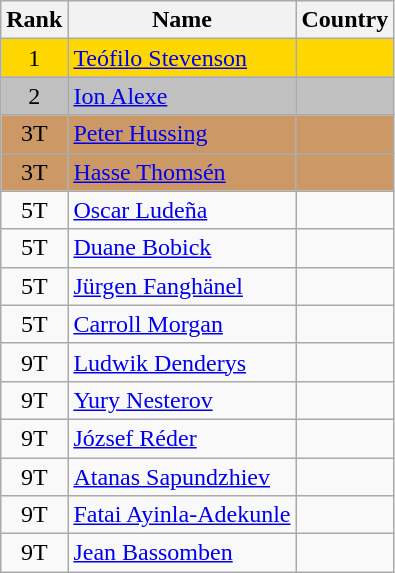<table class="wikitable sortable" style="text-align:center">
<tr>
<th>Rank</th>
<th>Name</th>
<th>Country</th>
</tr>
<tr bgcolor=gold>
<td>1</td>
<td align="left"><a href='#'>Teófilo Stevenson</a></td>
<td align="left"></td>
</tr>
<tr bgcolor=silver>
<td>2</td>
<td align="left"><a href='#'>Ion Alexe</a></td>
<td align="left"></td>
</tr>
<tr bgcolor=#CC9966>
<td>3T</td>
<td align="left"><a href='#'>Peter Hussing</a></td>
<td align="left"></td>
</tr>
<tr bgcolor=#CC9966>
<td>3T</td>
<td align="left"><a href='#'>Hasse Thomsén</a></td>
<td align="left"></td>
</tr>
<tr>
<td>5T</td>
<td align="left"><a href='#'>Oscar Ludeña</a></td>
<td align="left"></td>
</tr>
<tr>
<td>5T</td>
<td align="left"><a href='#'>Duane Bobick</a></td>
<td align="left"></td>
</tr>
<tr>
<td>5T</td>
<td align="left"><a href='#'>Jürgen Fanghänel</a></td>
<td align="left"></td>
</tr>
<tr>
<td>5T</td>
<td align="left"><a href='#'>Carroll Morgan</a></td>
<td align="left"></td>
</tr>
<tr>
<td>9T</td>
<td align="left"><a href='#'>Ludwik Denderys</a></td>
<td align="left"></td>
</tr>
<tr>
<td>9T</td>
<td align="left"><a href='#'>Yury Nesterov</a></td>
<td align="left"></td>
</tr>
<tr>
<td>9T</td>
<td align="left"><a href='#'>József Réder</a></td>
<td align="left"></td>
</tr>
<tr>
<td>9T</td>
<td align="left"><a href='#'>Atanas Sapundzhiev</a></td>
<td align="left"></td>
</tr>
<tr>
<td>9T</td>
<td align="left"><a href='#'>Fatai Ayinla-Adekunle</a></td>
<td align="left"></td>
</tr>
<tr>
<td>9T</td>
<td align="left"><a href='#'>Jean Bassomben</a></td>
<td align="left"></td>
</tr>
</table>
